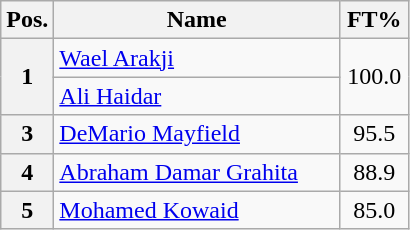<table class=wikitable style="text-align:center;">
<tr>
<th width="13%">Pos.</th>
<th width="70%">Name</th>
<th width="17%">FT%</th>
</tr>
<tr>
<th rowspan=2>1</th>
<td align=left> <a href='#'>Wael Arakji</a></td>
<td rowspan=2>100.0</td>
</tr>
<tr>
<td align=left> <a href='#'>Ali Haidar</a></td>
</tr>
<tr>
<th>3</th>
<td align=left> <a href='#'>DeMario Mayfield</a></td>
<td>95.5</td>
</tr>
<tr>
<th>4</th>
<td align=left> <a href='#'>Abraham Damar Grahita</a></td>
<td>88.9</td>
</tr>
<tr>
<th>5</th>
<td align=left> <a href='#'>Mohamed Kowaid</a></td>
<td>85.0</td>
</tr>
</table>
